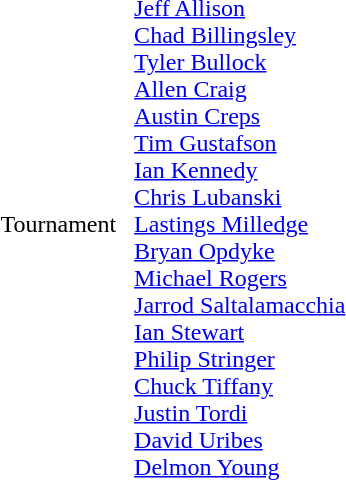<table>
<tr>
<td>Tournament</td>
<td></td>
<td></td>
<td><br><a href='#'>Jeff Allison</a><br><a href='#'>Chad Billingsley</a><br><a href='#'>Tyler Bullock</a><br><a href='#'>Allen Craig</a><br><a href='#'>Austin Creps</a><br><a href='#'>Tim Gustafson</a><br><a href='#'>Ian Kennedy</a><br><a href='#'>Chris Lubanski</a><br><a href='#'>Lastings Milledge</a><br><a href='#'>Bryan Opdyke</a><br><a href='#'>Michael Rogers</a><br><a href='#'>Jarrod Saltalamacchia</a><br><a href='#'>Ian Stewart</a><br><a href='#'>Philip Stringer</a><br><a href='#'>Chuck Tiffany</a><br><a href='#'>Justin Tordi</a><br><a href='#'>David Uribes</a><br><a href='#'>Delmon Young</a></td>
</tr>
</table>
